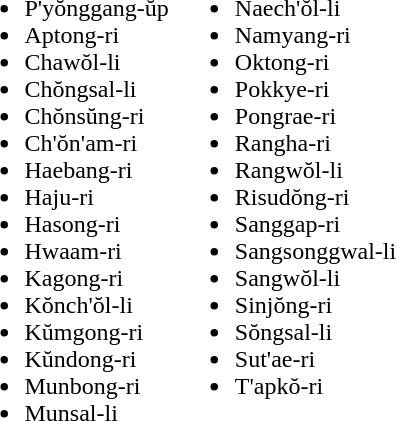<table>
<tr>
<td valign="top"><br><ul><li>P'yŏnggang-ŭp</li><li>Aptong-ri</li><li>Chawŏl-li</li><li>Chŏngsal-li</li><li>Chŏnsŭng-ri</li><li>Ch'ŏn'am-ri</li><li>Haebang-ri</li><li>Haju-ri</li><li>Hasong-ri</li><li>Hwaam-ri</li><li>Kagong-ri</li><li>Kŏnch'ŏl-li</li><li>Kŭmgong-ri</li><li>Kŭndong-ri</li><li>Munbong-ri</li><li>Munsal-li</li></ul></td>
<td valign="top"><br><ul><li>Naech'ŏl-li</li><li>Namyang-ri</li><li>Oktong-ri</li><li>Pokkye-ri</li><li>Pongrae-ri</li><li>Rangha-ri</li><li>Rangwŏl-li</li><li>Risudŏng-ri</li><li>Sanggap-ri</li><li>Sangsonggwal-li</li><li>Sangwŏl-li</li><li>Sinjŏng-ri</li><li>Sŏngsal-li</li><li>Sut'ae-ri</li><li>T'apkŏ-ri</li></ul></td>
</tr>
</table>
